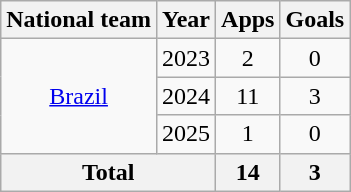<table class="wikitable" style="text-align:center">
<tr>
<th>National team</th>
<th>Year</th>
<th>Apps</th>
<th>Goals</th>
</tr>
<tr>
<td rowspan="3"><a href='#'>Brazil</a></td>
<td>2023</td>
<td>2</td>
<td>0</td>
</tr>
<tr>
<td>2024</td>
<td>11</td>
<td>3</td>
</tr>
<tr>
<td>2025</td>
<td>1</td>
<td>0</td>
</tr>
<tr>
<th colspan="2">Total</th>
<th>14</th>
<th>3</th>
</tr>
</table>
